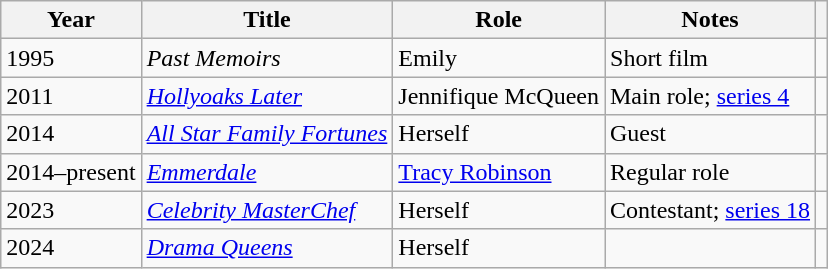<table class="wikitable">
<tr>
<th>Year</th>
<th>Title</th>
<th>Role</th>
<th>Notes</th>
<th></th>
</tr>
<tr>
<td>1995</td>
<td><em>Past Memoirs</em></td>
<td>Emily</td>
<td>Short film</td>
<td align="center"></td>
</tr>
<tr>
<td>2011</td>
<td><em><a href='#'>Hollyoaks Later</a></em></td>
<td>Jennifique McQueen</td>
<td>Main role; <a href='#'>series 4</a></td>
<td align="center"></td>
</tr>
<tr>
<td>2014</td>
<td><em><a href='#'>All Star Family Fortunes</a></em></td>
<td>Herself</td>
<td>Guest</td>
<td align="center"></td>
</tr>
<tr>
<td>2014–present</td>
<td><em><a href='#'>Emmerdale</a></em></td>
<td><a href='#'>Tracy Robinson</a></td>
<td>Regular role</td>
<td align="center"></td>
</tr>
<tr>
<td>2023</td>
<td><em><a href='#'>Celebrity MasterChef</a></em></td>
<td>Herself</td>
<td>Contestant; <a href='#'>series 18</a></td>
<td align="center"></td>
</tr>
<tr>
<td>2024</td>
<td><a href='#'><em>Drama Queens</em></a></td>
<td>Herself</td>
<td></td>
<td></td>
</tr>
</table>
